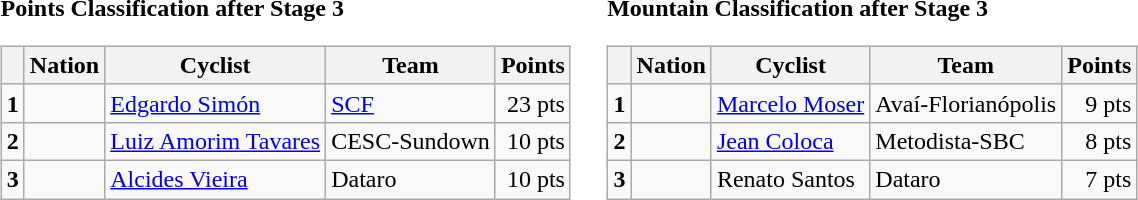<table>
<tr>
<td><strong>Points Classification after Stage 3</strong><br><table class="wikitable">
<tr>
<th></th>
<th>Nation</th>
<th>Cyclist</th>
<th>Team</th>
<th>Points</th>
</tr>
<tr>
<td><strong>1</strong></td>
<td></td>
<td><a href='#'>Edgardo Simón</a></td>
<td><a href='#'>SCF</a></td>
<td align="right">23 pts</td>
</tr>
<tr>
<td><strong>2</strong></td>
<td></td>
<td><a href='#'>Luiz Amorim Tavares</a></td>
<td>CESC-Sundown</td>
<td align="right">10 pts</td>
</tr>
<tr>
<td><strong>3</strong></td>
<td></td>
<td><a href='#'>Alcides Vieira</a></td>
<td>Dataro</td>
<td align="right">10 pts</td>
</tr>
</table>
</td>
<td></td>
<td><strong>Mountain Classification after Stage 3</strong><br><table class="wikitable">
<tr>
<th></th>
<th>Nation</th>
<th>Cyclist</th>
<th>Team</th>
<th>Points</th>
</tr>
<tr>
<td><strong>1</strong></td>
<td></td>
<td><a href='#'>Marcelo Moser</a></td>
<td>Avaí-Florianópolis</td>
<td align="right">9 pts</td>
</tr>
<tr>
<td><strong>2</strong></td>
<td></td>
<td><a href='#'>Jean Coloca</a></td>
<td>Metodista-SBC</td>
<td align="right">8 pts</td>
</tr>
<tr>
<td><strong>3</strong></td>
<td></td>
<td>Renato Santos</td>
<td>Dataro</td>
<td align="right">7 pts</td>
</tr>
</table>
</td>
</tr>
</table>
